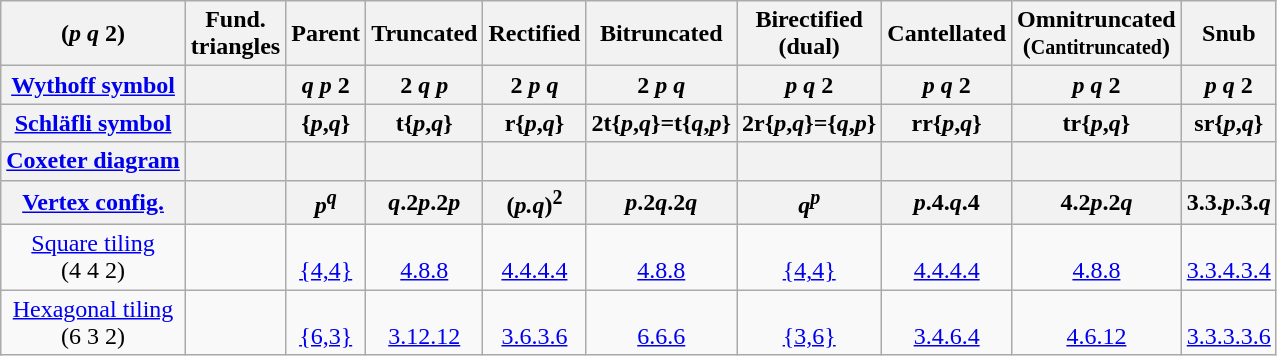<table class="wikitable">
<tr>
<th>(<em>p q</em> 2)</th>
<th>Fund.<br>triangles</th>
<th>Parent</th>
<th>Truncated</th>
<th>Rectified</th>
<th>Bitruncated</th>
<th>Birectified<br>(dual)</th>
<th>Cantellated</th>
<th>Omnitruncated<br>(<small>Cantitruncated</small>)</th>
<th>Snub</th>
</tr>
<tr>
<th><a href='#'>Wythoff symbol</a></th>
<th></th>
<th><em>q</em>  <em>p</em> 2</th>
<th>2 <em>q</em>  <em>p</em></th>
<th>2  <em>p</em> <em>q</em></th>
<th>2 <em>p</em>  <em>q</em></th>
<th><em>p</em>  <em>q</em> 2</th>
<th><em>p</em> <em>q</em>  2</th>
<th><em>p</em> <em>q</em> 2 </th>
<th> <em>p</em> <em>q</em> 2</th>
</tr>
<tr>
<th><a href='#'>Schläfli symbol</a></th>
<th></th>
<th>{<em>p</em>,<em>q</em>}</th>
<th>t{<em>p</em>,<em>q</em>}</th>
<th>r{<em>p</em>,<em>q</em>}</th>
<th>2t{<em>p</em>,<em>q</em>}=t{<em>q</em>,<em>p</em>}</th>
<th>2r{<em>p</em>,<em>q</em>}={<em>q</em>,<em>p</em>}</th>
<th>rr{<em>p</em>,<em>q</em>}</th>
<th>tr{<em>p</em>,<em>q</em>}</th>
<th>sr{<em>p</em>,<em>q</em>}</th>
</tr>
<tr>
<th><a href='#'>Coxeter diagram</a></th>
<th></th>
<th></th>
<th></th>
<th></th>
<th></th>
<th></th>
<th></th>
<th></th>
<th></th>
</tr>
<tr>
<th><a href='#'>Vertex config.</a></th>
<th></th>
<th><em>p<sup>q</sup></em></th>
<th><em>q</em>.2<em>p</em>.2<em>p</em></th>
<th>(<em>p.q</em>)<sup>2</sup></th>
<th><em>p</em>.2<em>q</em>.2<em>q</em></th>
<th><em>q<sup>p</sup></em></th>
<th><em>p</em>.4.<em>q</em>.4</th>
<th>4.2<em>p</em>.2<em>q</em></th>
<th>3.3.<em>p</em>.3.<em>q</em></th>
</tr>
<tr align=center>
<td><a href='#'>Square tiling</a><br>(4 4 2)</td>
<td><br></td>
<td><br><a href='#'>{4,4}</a></td>
<td><br><a href='#'>4.8.8</a></td>
<td><br><a href='#'>4.4.4.4</a></td>
<td><br><a href='#'>4.8.8</a></td>
<td><br><a href='#'>{4,4}</a></td>
<td><br><a href='#'>4.4.4.4</a></td>
<td><br><a href='#'>4.8.8</a></td>
<td><br><a href='#'>3.3.4.3.4</a></td>
</tr>
<tr align=center>
<td><a href='#'>Hexagonal tiling</a><br>(6 3 2)</td>
<td><br></td>
<td><br><a href='#'>{6,3}</a></td>
<td><br><a href='#'>3.12.12</a></td>
<td><br><a href='#'>3.6.3.6</a></td>
<td><br><a href='#'>6.6.6</a></td>
<td><br><a href='#'>{3,6}</a></td>
<td><br><a href='#'>3.4.6.4</a></td>
<td><br><a href='#'>4.6.12</a></td>
<td><br><a href='#'>3.3.3.3.6</a></td>
</tr>
</table>
